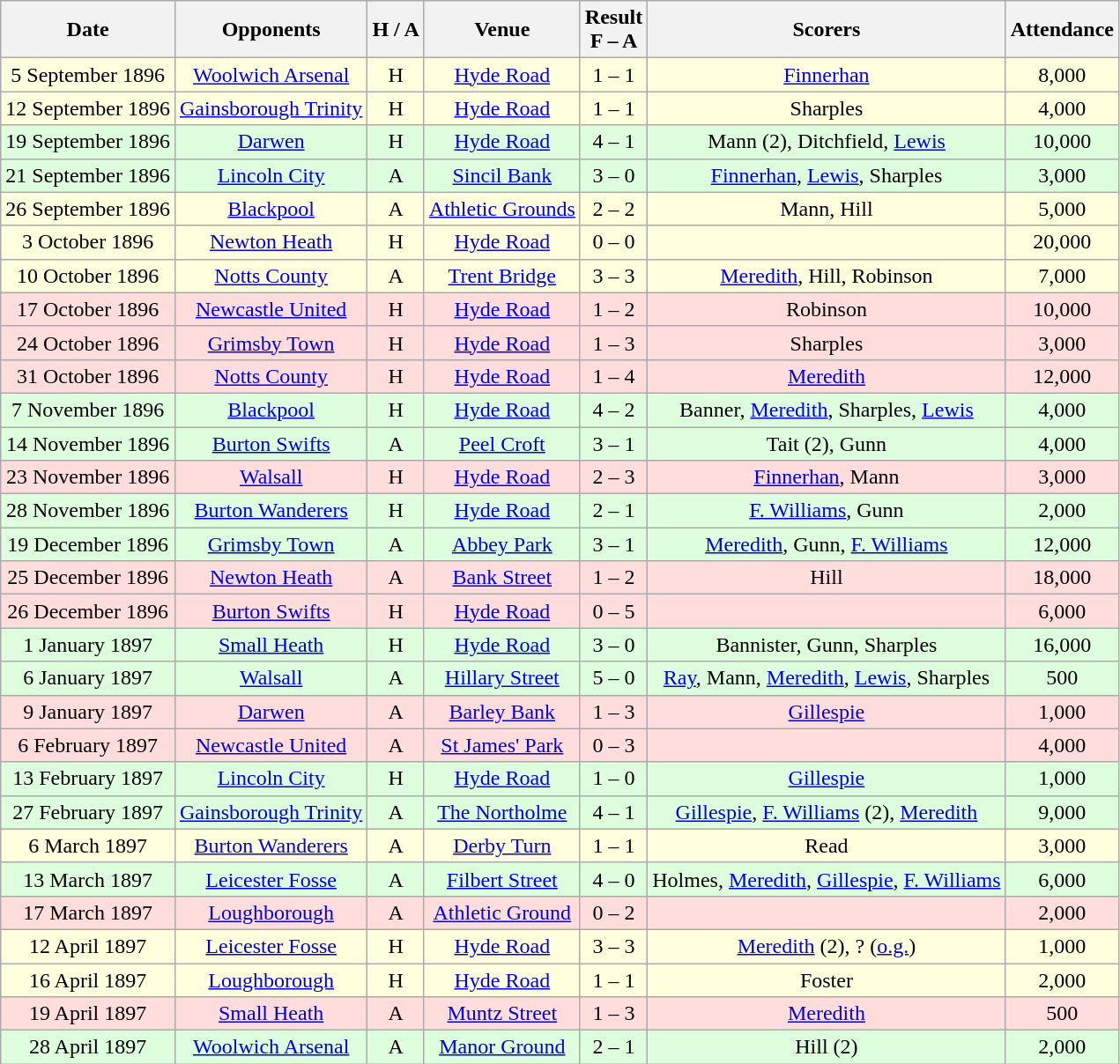<table class="wikitable" style="text-align:center">
<tr>
<th>Date</th>
<th>Opponents</th>
<th>H / A</th>
<th>Venue</th>
<th>Result<br>F – A</th>
<th>Scorers</th>
<th>Attendance</th>
</tr>
<tr bgcolor="#ffffdd">
<td>5 September 1896</td>
<td><a href='#'>Woolwich Arsenal</a></td>
<td>H</td>
<td><a href='#'>Hyde Road</a></td>
<td>1 – 1</td>
<td><a href='#'>Finnerhan</a></td>
<td>8,000</td>
</tr>
<tr bgcolor="#ffffdd">
<td>12 September 1896</td>
<td><a href='#'>Gainsborough Trinity</a></td>
<td>H</td>
<td><a href='#'>Hyde Road</a></td>
<td>1 – 1</td>
<td>Sharples</td>
<td>4,000</td>
</tr>
<tr bgcolor="#ddffdd">
<td>19 September 1896</td>
<td><a href='#'>Darwen</a></td>
<td>H</td>
<td><a href='#'>Hyde Road</a></td>
<td>4 – 1</td>
<td>Mann (2), Ditchfield, <a href='#'>Lewis</a></td>
<td>10,000</td>
</tr>
<tr bgcolor="#ddffdd">
<td>21 September 1896</td>
<td><a href='#'>Lincoln City</a></td>
<td>A</td>
<td><a href='#'>Sincil Bank</a></td>
<td>3 – 0</td>
<td><a href='#'>Finnerhan</a>, <a href='#'>Lewis</a>, Sharples</td>
<td>3,000</td>
</tr>
<tr bgcolor="#ffffdd">
<td>26 September 1896</td>
<td><a href='#'>Blackpool</a></td>
<td>A</td>
<td><a href='#'>Athletic Grounds</a></td>
<td>2 – 2</td>
<td>Mann, Hill</td>
<td>5,000</td>
</tr>
<tr bgcolor="#ffffdd">
<td>3 October 1896</td>
<td><a href='#'>Newton Heath</a></td>
<td>H</td>
<td><a href='#'>Hyde Road</a></td>
<td>0 – 0</td>
<td></td>
<td>20,000</td>
</tr>
<tr bgcolor="#ffffdd">
<td>10 October 1896</td>
<td><a href='#'>Notts County</a></td>
<td>A</td>
<td><a href='#'>Trent Bridge</a></td>
<td>3 – 3</td>
<td><a href='#'>Meredith</a>, Hill, Robinson</td>
<td>7,000</td>
</tr>
<tr bgcolor="#ffdddd">
<td>17 October 1896</td>
<td><a href='#'>Newcastle United</a></td>
<td>H</td>
<td><a href='#'>Hyde Road</a></td>
<td>1 – 2</td>
<td>Robinson</td>
<td>10,000</td>
</tr>
<tr bgcolor="#ffdddd">
<td>24 October 1896</td>
<td><a href='#'>Grimsby Town</a></td>
<td>H</td>
<td><a href='#'>Hyde Road</a></td>
<td>1 – 3</td>
<td>Sharples</td>
<td>3,000</td>
</tr>
<tr bgcolor="#ffdddd">
<td>31 October 1896</td>
<td><a href='#'>Notts County</a></td>
<td>H</td>
<td><a href='#'>Hyde Road</a></td>
<td>1 – 4</td>
<td><a href='#'>Meredith</a></td>
<td>12,000</td>
</tr>
<tr bgcolor="#ddffdd">
<td>7 November 1896</td>
<td><a href='#'>Blackpool</a></td>
<td>H</td>
<td><a href='#'>Hyde Road</a></td>
<td>4 – 2</td>
<td>Banner, <a href='#'>Meredith</a>, Sharples, <a href='#'>Lewis</a></td>
<td>4,000</td>
</tr>
<tr bgcolor="#ddffdd">
<td>14 November 1896</td>
<td><a href='#'>Burton Swifts</a></td>
<td>A</td>
<td><a href='#'>Peel Croft</a></td>
<td>3 – 1</td>
<td>Tait (2), Gunn</td>
<td>4,000</td>
</tr>
<tr bgcolor="#ffdddd">
<td>23 November 1896</td>
<td><a href='#'>Walsall</a></td>
<td>H</td>
<td><a href='#'>Hyde Road</a></td>
<td>2 – 3</td>
<td><a href='#'>Finnerhan</a>, Mann</td>
<td>3,000</td>
</tr>
<tr bgcolor="#ddffdd">
<td>28 November 1896</td>
<td><a href='#'>Burton Wanderers</a></td>
<td>H</td>
<td><a href='#'>Hyde Road</a></td>
<td>2 – 1</td>
<td><a href='#'>F. Williams</a>, Gunn</td>
<td>2,000</td>
</tr>
<tr bgcolor="#ddffdd">
<td>19 December 1896</td>
<td><a href='#'>Grimsby Town</a></td>
<td>A</td>
<td><a href='#'>Abbey Park</a></td>
<td>3 – 1</td>
<td><a href='#'>Meredith</a>, Gunn, <a href='#'>F. Williams</a></td>
<td>12,000</td>
</tr>
<tr bgcolor="#ffdddd">
<td>25 December 1896</td>
<td><a href='#'>Newton Heath</a></td>
<td>A</td>
<td><a href='#'>Bank Street</a></td>
<td>1 – 2</td>
<td>Hill</td>
<td>18,000</td>
</tr>
<tr bgcolor="#ffdddd">
<td>26 December 1896</td>
<td><a href='#'>Burton Swifts</a></td>
<td>H</td>
<td><a href='#'>Hyde Road</a></td>
<td>0 – 5</td>
<td></td>
<td>6,000</td>
</tr>
<tr bgcolor="#ddffdd">
<td>1 January 1897</td>
<td><a href='#'>Small Heath</a></td>
<td>H</td>
<td><a href='#'>Hyde Road</a></td>
<td>3 – 0</td>
<td>Bannister, Gunn, Sharples</td>
<td>16,000</td>
</tr>
<tr bgcolor="#ddffdd">
<td>6 January 1897</td>
<td><a href='#'>Walsall</a></td>
<td>A</td>
<td><a href='#'>Hillary Street</a></td>
<td>5 – 0</td>
<td><a href='#'>Ray</a>, Mann, <a href='#'>Meredith</a>, <a href='#'>Lewis</a>, Sharples</td>
<td>500</td>
</tr>
<tr bgcolor="#ffdddd">
<td>9 January 1897</td>
<td><a href='#'>Darwen</a></td>
<td>A</td>
<td><a href='#'>Barley Bank</a></td>
<td>1 – 3</td>
<td><a href='#'>Gillespie</a></td>
<td>1,000</td>
</tr>
<tr bgcolor="#ffdddd">
<td>6 February 1897</td>
<td><a href='#'>Newcastle United</a></td>
<td>A</td>
<td><a href='#'>St James' Park</a></td>
<td>0 – 3</td>
<td></td>
<td>4,000</td>
</tr>
<tr bgcolor="#ddffdd">
<td>13 February 1897</td>
<td><a href='#'>Lincoln City</a></td>
<td>H</td>
<td><a href='#'>Hyde Road</a></td>
<td>1 – 0</td>
<td><a href='#'>Gillespie</a></td>
<td>1,000</td>
</tr>
<tr bgcolor="#ddffdd">
<td>27 February 1897</td>
<td><a href='#'>Gainsborough Trinity</a></td>
<td>A</td>
<td><a href='#'>The Northolme</a></td>
<td>4 – 1</td>
<td><a href='#'>Gillespie</a>, <a href='#'>F. Williams</a> (2), <a href='#'>Meredith</a></td>
<td>9,000</td>
</tr>
<tr bgcolor="#ffffdd">
<td>6 March 1897</td>
<td><a href='#'>Burton Wanderers</a></td>
<td>A</td>
<td><a href='#'>Derby Turn</a></td>
<td>1 – 1</td>
<td>Read</td>
<td>3,000</td>
</tr>
<tr bgcolor="#ddffdd">
<td>13 March 1897</td>
<td><a href='#'>Leicester Fosse</a></td>
<td>A</td>
<td><a href='#'>Filbert Street</a></td>
<td>4 – 0</td>
<td>Holmes, <a href='#'>Meredith</a>, <a href='#'>Gillespie</a>, <a href='#'>F. Williams</a></td>
<td>6,000</td>
</tr>
<tr bgcolor="#ffdddd">
<td>17 March 1897</td>
<td><a href='#'>Loughborough</a></td>
<td>A</td>
<td><a href='#'>Athletic Ground</a></td>
<td>0 – 2</td>
<td></td>
<td>2,000</td>
</tr>
<tr bgcolor="#ffffdd">
<td>12 April 1897</td>
<td><a href='#'>Leicester Fosse</a></td>
<td>H</td>
<td><a href='#'>Hyde Road</a></td>
<td>3 – 3</td>
<td><a href='#'>Meredith</a> (2), ? (<a href='#'>o.g.</a>)</td>
<td>1,000</td>
</tr>
<tr bgcolor="#ffffdd">
<td>16 April 1897</td>
<td><a href='#'>Loughborough</a></td>
<td>H</td>
<td><a href='#'>Hyde Road</a></td>
<td>1 – 1</td>
<td>Foster</td>
<td>2,000</td>
</tr>
<tr bgcolor="#ffdddd">
<td>19 April 1897</td>
<td><a href='#'>Small Heath</a></td>
<td>A</td>
<td><a href='#'>Muntz Street</a></td>
<td>1 – 3</td>
<td><a href='#'>Meredith</a></td>
<td>500</td>
</tr>
<tr bgcolor="#ddffdd">
<td>28 April 1897</td>
<td><a href='#'>Woolwich Arsenal</a></td>
<td>A</td>
<td><a href='#'>Manor Ground</a></td>
<td>2 – 1</td>
<td>Hill (2)</td>
<td>2,000</td>
</tr>
</table>
